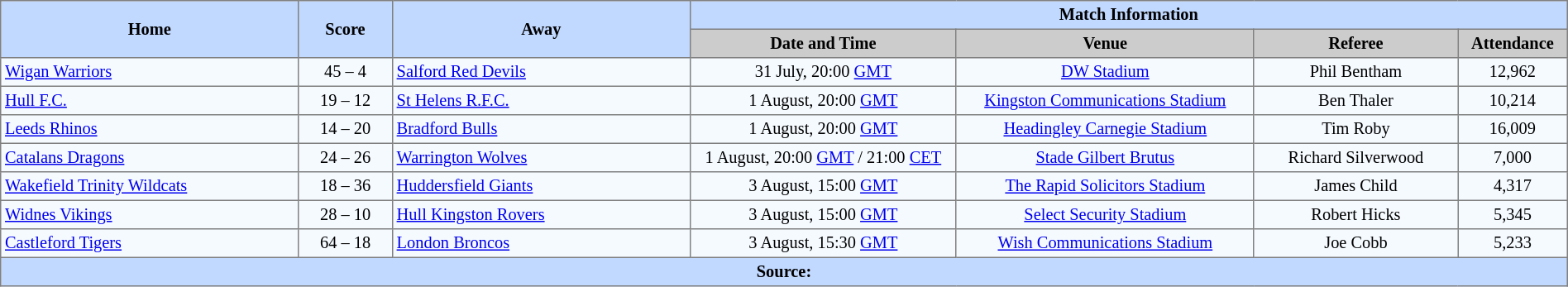<table border="1" cellpadding="3" cellspacing="0" style="border-collapse:collapse; font-size:85%; text-align:center; width:100%">
<tr style="background:#c1d8ff;">
<th rowspan="2" style="width:19%;">Home</th>
<th rowspan="2" style="width:6%;">Score</th>
<th rowspan="2" style="width:19%;">Away</th>
<th colspan=6>Match Information</th>
</tr>
<tr style="background:#ccc;">
<th width=17%>Date and Time</th>
<th width=19%>Venue</th>
<th width=13%>Referee</th>
<th width=7%>Attendance</th>
</tr>
<tr style="background:#f5faff;">
<td align=left> <a href='#'>Wigan Warriors</a></td>
<td>45 – 4</td>
<td align=left> <a href='#'>Salford Red Devils</a></td>
<td>31 July, 20:00 <a href='#'>GMT</a></td>
<td><a href='#'>DW Stadium</a></td>
<td>Phil Bentham</td>
<td>12,962</td>
</tr>
<tr style="background:#f5faff;">
<td align=left> <a href='#'>Hull F.C.</a></td>
<td>19 – 12</td>
<td align=left> <a href='#'>St Helens R.F.C.</a></td>
<td>1 August, 20:00 <a href='#'>GMT</a></td>
<td><a href='#'>Kingston Communications Stadium</a></td>
<td>Ben Thaler</td>
<td>10,214</td>
</tr>
<tr style="background:#f5faff;">
<td align=left> <a href='#'>Leeds Rhinos</a></td>
<td>14 – 20</td>
<td align=left> <a href='#'>Bradford Bulls</a></td>
<td>1 August, 20:00 <a href='#'>GMT</a></td>
<td><a href='#'>Headingley Carnegie Stadium</a></td>
<td>Tim Roby</td>
<td>16,009</td>
</tr>
<tr style="background:#f5faff;">
<td align=left> <a href='#'>Catalans Dragons</a></td>
<td>24 – 26</td>
<td align=left> <a href='#'>Warrington Wolves</a></td>
<td>1 August, 20:00 <a href='#'>GMT</a> / 21:00 <a href='#'>CET</a></td>
<td><a href='#'>Stade Gilbert Brutus</a></td>
<td>Richard Silverwood</td>
<td>7,000</td>
</tr>
<tr style="background:#f5faff;">
<td align=left> <a href='#'>Wakefield Trinity Wildcats</a></td>
<td>18 – 36</td>
<td align=left> <a href='#'>Huddersfield Giants</a></td>
<td>3 August, 15:00 <a href='#'>GMT</a></td>
<td><a href='#'>The Rapid Solicitors Stadium</a></td>
<td>James Child</td>
<td>4,317</td>
</tr>
<tr style="background:#f5faff;">
<td align=left> <a href='#'>Widnes Vikings</a></td>
<td>28 – 10</td>
<td align=left> <a href='#'>Hull Kingston Rovers</a></td>
<td>3 August, 15:00 <a href='#'>GMT</a></td>
<td><a href='#'>Select Security Stadium</a></td>
<td>Robert Hicks</td>
<td>5,345</td>
</tr>
<tr style="background:#f5faff;">
<td align=left> <a href='#'>Castleford Tigers</a></td>
<td>64  – 18</td>
<td align=left> <a href='#'>London Broncos</a></td>
<td>3 August, 15:30 <a href='#'>GMT</a></td>
<td><a href='#'>Wish Communications Stadium</a></td>
<td>Joe Cobb</td>
<td>5,233</td>
</tr>
<tr style="background:#c1d8ff;">
<th colspan=12>Source:</th>
</tr>
</table>
